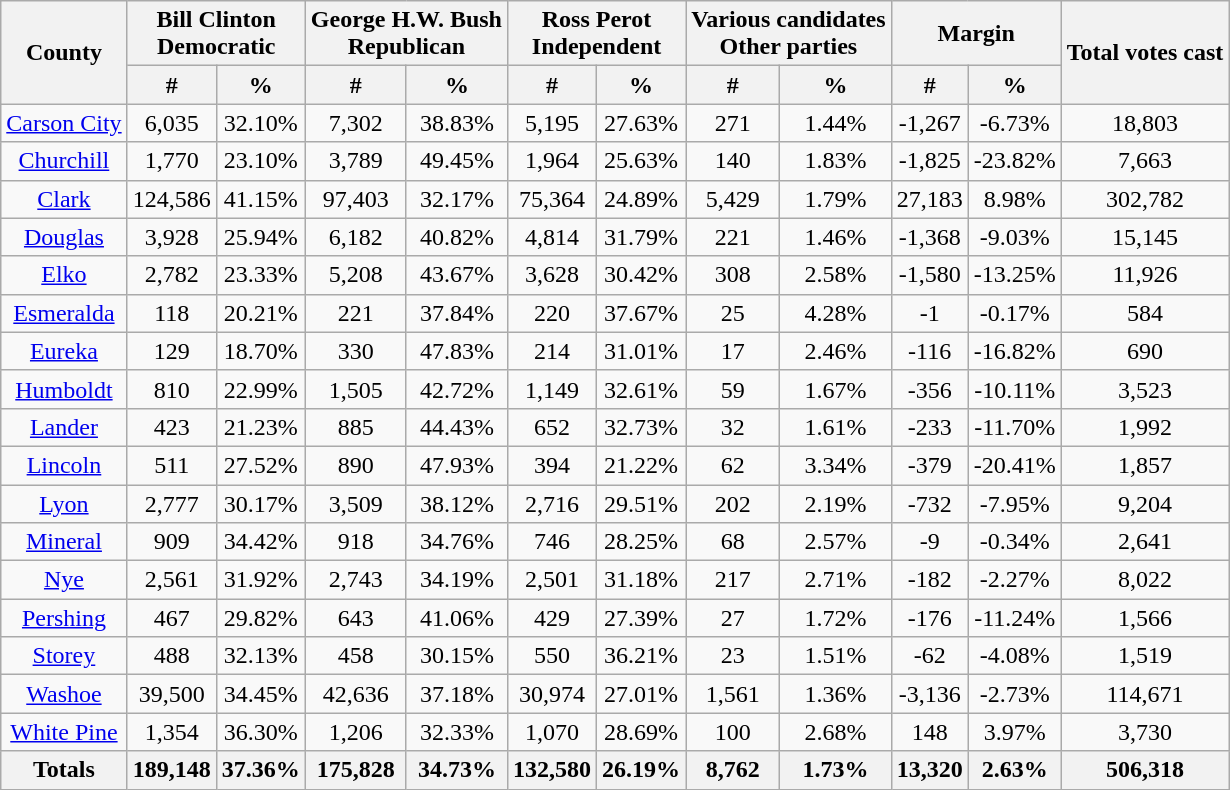<table class="wikitable sortable" style="text-align:center">
<tr>
<th style="text-align:center;" rowspan="2">County</th>
<th style="text-align:center;" colspan="2">Bill Clinton<br>Democratic</th>
<th style="text-align:center;" colspan="2">George H.W. Bush<br>Republican</th>
<th style="text-align:center;" colspan="2">Ross Perot<br>Independent</th>
<th style="text-align:center;" colspan="2">Various candidates<br>Other parties</th>
<th style="text-align:center;" colspan="2">Margin</th>
<th style="text-align:center;" rowspan="2">Total votes cast</th>
</tr>
<tr>
<th style="text-align:center;" data-sort-type="number">#</th>
<th style="text-align:center;" data-sort-type="number">%</th>
<th style="text-align:center;" data-sort-type="number">#</th>
<th style="text-align:center;" data-sort-type="number">%</th>
<th style="text-align:center;" data-sort-type="number">#</th>
<th style="text-align:center;" data-sort-type="number">%</th>
<th style="text-align:center;" data-sort-type="number">#</th>
<th style="text-align:center;" data-sort-type="number">%</th>
<th style="text-align:center;" data-sort-type="number">#</th>
<th style="text-align:center;" data-sort-type="number">%</th>
</tr>
<tr style="text-align:center;">
<td><a href='#'>Carson City</a></td>
<td>6,035</td>
<td>32.10%</td>
<td>7,302</td>
<td>38.83%</td>
<td>5,195</td>
<td>27.63%</td>
<td>271</td>
<td>1.44%</td>
<td>-1,267</td>
<td>-6.73%</td>
<td>18,803</td>
</tr>
<tr style="text-align:center;">
<td><a href='#'>Churchill</a></td>
<td>1,770</td>
<td>23.10%</td>
<td>3,789</td>
<td>49.45%</td>
<td>1,964</td>
<td>25.63%</td>
<td>140</td>
<td>1.83%</td>
<td>-1,825</td>
<td>-23.82%</td>
<td>7,663</td>
</tr>
<tr style="text-align:center;">
<td><a href='#'>Clark</a></td>
<td>124,586</td>
<td>41.15%</td>
<td>97,403</td>
<td>32.17%</td>
<td>75,364</td>
<td>24.89%</td>
<td>5,429</td>
<td>1.79%</td>
<td>27,183</td>
<td>8.98%</td>
<td>302,782</td>
</tr>
<tr style="text-align:center;">
<td><a href='#'>Douglas</a></td>
<td>3,928</td>
<td>25.94%</td>
<td>6,182</td>
<td>40.82%</td>
<td>4,814</td>
<td>31.79%</td>
<td>221</td>
<td>1.46%</td>
<td>-1,368</td>
<td>-9.03%</td>
<td>15,145</td>
</tr>
<tr style="text-align:center;">
<td><a href='#'>Elko</a></td>
<td>2,782</td>
<td>23.33%</td>
<td>5,208</td>
<td>43.67%</td>
<td>3,628</td>
<td>30.42%</td>
<td>308</td>
<td>2.58%</td>
<td>-1,580</td>
<td>-13.25%</td>
<td>11,926</td>
</tr>
<tr style="text-align:center;">
<td><a href='#'>Esmeralda</a></td>
<td>118</td>
<td>20.21%</td>
<td>221</td>
<td>37.84%</td>
<td>220</td>
<td>37.67%</td>
<td>25</td>
<td>4.28%</td>
<td>-1</td>
<td>-0.17%</td>
<td>584</td>
</tr>
<tr style="text-align:center;">
<td><a href='#'>Eureka</a></td>
<td>129</td>
<td>18.70%</td>
<td>330</td>
<td>47.83%</td>
<td>214</td>
<td>31.01%</td>
<td>17</td>
<td>2.46%</td>
<td>-116</td>
<td>-16.82%</td>
<td>690</td>
</tr>
<tr style="text-align:center;">
<td><a href='#'>Humboldt</a></td>
<td>810</td>
<td>22.99%</td>
<td>1,505</td>
<td>42.72%</td>
<td>1,149</td>
<td>32.61%</td>
<td>59</td>
<td>1.67%</td>
<td>-356</td>
<td>-10.11%</td>
<td>3,523</td>
</tr>
<tr style="text-align:center;">
<td><a href='#'>Lander</a></td>
<td>423</td>
<td>21.23%</td>
<td>885</td>
<td>44.43%</td>
<td>652</td>
<td>32.73%</td>
<td>32</td>
<td>1.61%</td>
<td>-233</td>
<td>-11.70%</td>
<td>1,992</td>
</tr>
<tr style="text-align:center;">
<td><a href='#'>Lincoln</a></td>
<td>511</td>
<td>27.52%</td>
<td>890</td>
<td>47.93%</td>
<td>394</td>
<td>21.22%</td>
<td>62</td>
<td>3.34%</td>
<td>-379</td>
<td>-20.41%</td>
<td>1,857</td>
</tr>
<tr style="text-align:center;">
<td><a href='#'>Lyon</a></td>
<td>2,777</td>
<td>30.17%</td>
<td>3,509</td>
<td>38.12%</td>
<td>2,716</td>
<td>29.51%</td>
<td>202</td>
<td>2.19%</td>
<td>-732</td>
<td>-7.95%</td>
<td>9,204</td>
</tr>
<tr style="text-align:center;">
<td><a href='#'>Mineral</a></td>
<td>909</td>
<td>34.42%</td>
<td>918</td>
<td>34.76%</td>
<td>746</td>
<td>28.25%</td>
<td>68</td>
<td>2.57%</td>
<td>-9</td>
<td>-0.34%</td>
<td>2,641</td>
</tr>
<tr style="text-align:center;">
<td><a href='#'>Nye</a></td>
<td>2,561</td>
<td>31.92%</td>
<td>2,743</td>
<td>34.19%</td>
<td>2,501</td>
<td>31.18%</td>
<td>217</td>
<td>2.71%</td>
<td>-182</td>
<td>-2.27%</td>
<td>8,022</td>
</tr>
<tr style="text-align:center;">
<td><a href='#'>Pershing</a></td>
<td>467</td>
<td>29.82%</td>
<td>643</td>
<td>41.06%</td>
<td>429</td>
<td>27.39%</td>
<td>27</td>
<td>1.72%</td>
<td>-176</td>
<td>-11.24%</td>
<td>1,566</td>
</tr>
<tr style="text-align:center;">
<td><a href='#'>Storey</a></td>
<td>488</td>
<td>32.13%</td>
<td>458</td>
<td>30.15%</td>
<td>550</td>
<td>36.21%</td>
<td>23</td>
<td>1.51%</td>
<td>-62</td>
<td>-4.08%</td>
<td>1,519</td>
</tr>
<tr style="text-align:center;">
<td><a href='#'>Washoe</a></td>
<td>39,500</td>
<td>34.45%</td>
<td>42,636</td>
<td>37.18%</td>
<td>30,974</td>
<td>27.01%</td>
<td>1,561</td>
<td>1.36%</td>
<td>-3,136</td>
<td>-2.73%</td>
<td>114,671</td>
</tr>
<tr style="text-align:center;">
<td><a href='#'>White Pine</a></td>
<td>1,354</td>
<td>36.30%</td>
<td>1,206</td>
<td>32.33%</td>
<td>1,070</td>
<td>28.69%</td>
<td>100</td>
<td>2.68%</td>
<td>148</td>
<td>3.97%</td>
<td>3,730</td>
</tr>
<tr style="text-align:center;">
<th>Totals</th>
<th>189,148</th>
<th>37.36%</th>
<th>175,828</th>
<th>34.73%</th>
<th>132,580</th>
<th>26.19%</th>
<th>8,762</th>
<th>1.73%</th>
<th>13,320</th>
<th>2.63%</th>
<th>506,318</th>
</tr>
</table>
